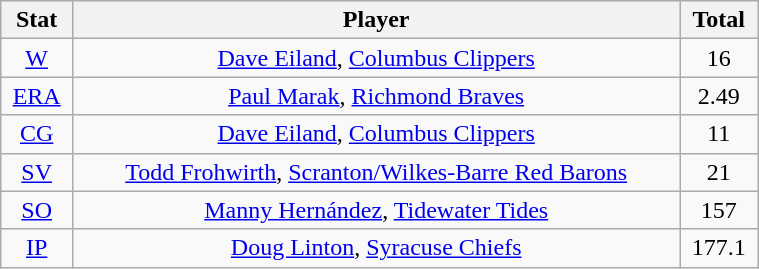<table class="wikitable" width="40%" style="text-align:center;">
<tr>
<th width="5%">Stat</th>
<th width="60%">Player</th>
<th width="5%">Total</th>
</tr>
<tr>
<td><a href='#'>W</a></td>
<td><a href='#'>Dave Eiland</a>, <a href='#'>Columbus Clippers</a></td>
<td>16</td>
</tr>
<tr>
<td><a href='#'>ERA</a></td>
<td><a href='#'>Paul Marak</a>, <a href='#'>Richmond Braves</a></td>
<td>2.49</td>
</tr>
<tr>
<td><a href='#'>CG</a></td>
<td><a href='#'>Dave Eiland</a>, <a href='#'>Columbus Clippers</a></td>
<td>11</td>
</tr>
<tr>
<td><a href='#'>SV</a></td>
<td><a href='#'>Todd Frohwirth</a>, <a href='#'>Scranton/Wilkes-Barre Red Barons</a></td>
<td>21</td>
</tr>
<tr>
<td><a href='#'>SO</a></td>
<td><a href='#'>Manny Hernández</a>, <a href='#'>Tidewater Tides</a></td>
<td>157</td>
</tr>
<tr>
<td><a href='#'>IP</a></td>
<td><a href='#'>Doug Linton</a>, <a href='#'>Syracuse Chiefs</a></td>
<td>177.1</td>
</tr>
</table>
